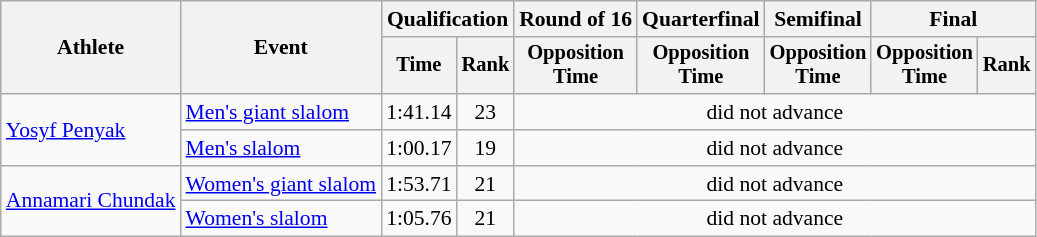<table class="wikitable" style="font-size:90%">
<tr>
<th rowspan="2">Athlete</th>
<th rowspan="2">Event</th>
<th colspan="2">Qualification</th>
<th>Round of 16</th>
<th>Quarterfinal</th>
<th>Semifinal</th>
<th colspan=2>Final</th>
</tr>
<tr style="font-size:95%">
<th>Time</th>
<th>Rank</th>
<th>Opposition<br>Time</th>
<th>Opposition<br>Time</th>
<th>Opposition<br>Time</th>
<th>Opposition<br>Time</th>
<th>Rank</th>
</tr>
<tr align=center>
<td align=left rowspan=2><a href='#'>Yosyf Penyak</a></td>
<td align=left><a href='#'>Men's giant slalom</a></td>
<td>1:41.14</td>
<td>23</td>
<td colspan=5>did not advance</td>
</tr>
<tr align=center>
<td align=left><a href='#'>Men's slalom</a></td>
<td>1:00.17</td>
<td>19</td>
<td colspan=5>did not advance</td>
</tr>
<tr align=center>
<td align=left rowspan=2><a href='#'>Annamari Chundak</a></td>
<td align=left><a href='#'>Women's giant slalom</a></td>
<td>1:53.71</td>
<td>21</td>
<td colspan=5>did not advance</td>
</tr>
<tr align=center>
<td align=left><a href='#'>Women's slalom</a></td>
<td>1:05.76</td>
<td>21</td>
<td colspan=5>did not advance</td>
</tr>
</table>
